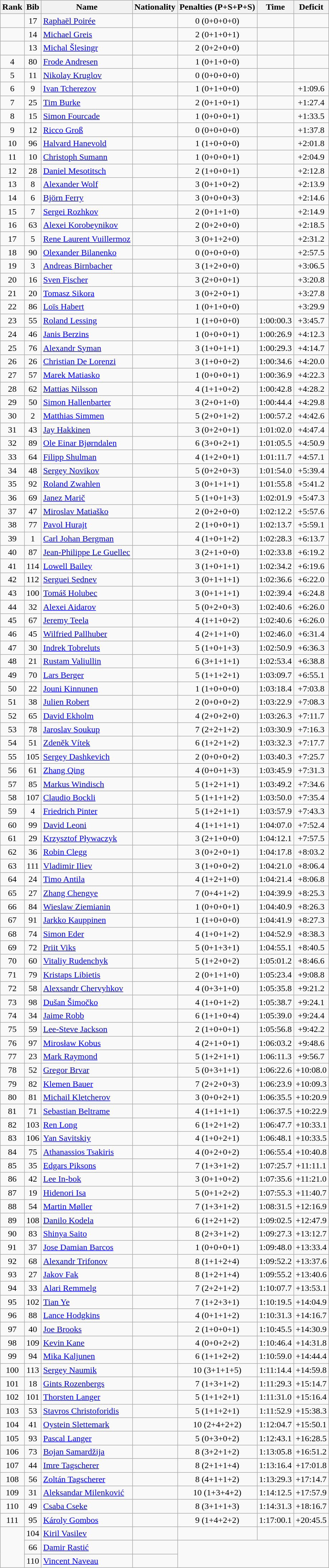<table class="wikitable sortable" style="text-align:center">
<tr>
<th>Rank</th>
<th>Bib</th>
<th>Name</th>
<th>Nationality</th>
<th>Penalties (P+S+P+S)</th>
<th>Time</th>
<th>Deficit</th>
</tr>
<tr>
<td></td>
<td>17</td>
<td align=left><a href='#'>Raphaël Poirée</a></td>
<td align=left></td>
<td>0 (0+0+0+0)</td>
<td></td>
<td></td>
</tr>
<tr>
<td></td>
<td>14</td>
<td align=left><a href='#'>Michael Greis</a></td>
<td align=left></td>
<td>2 (0+1+0+1)</td>
<td></td>
<td></td>
</tr>
<tr>
<td></td>
<td>13</td>
<td align=left><a href='#'>Michal Šlesingr</a></td>
<td align=left></td>
<td>2 (0+2+0+0)</td>
<td></td>
<td></td>
</tr>
<tr>
<td>4</td>
<td>80</td>
<td align=left><a href='#'>Frode Andresen</a></td>
<td align=left></td>
<td>1 (0+1+0+0)</td>
<td></td>
<td></td>
</tr>
<tr>
<td>5</td>
<td>11</td>
<td align=left><a href='#'>Nikolay Kruglov</a></td>
<td align=left></td>
<td>0 (0+0+0+0)</td>
<td></td>
<td></td>
</tr>
<tr>
<td>6</td>
<td>9</td>
<td align=left><a href='#'>Ivan Tcherezov</a></td>
<td align=left></td>
<td>1 (0+1+0+0)</td>
<td></td>
<td>+1:09.6</td>
</tr>
<tr>
<td>7</td>
<td>25</td>
<td align=left><a href='#'>Tim Burke</a></td>
<td align=left></td>
<td>2 (0+1+0+1)</td>
<td></td>
<td>+1:27.4</td>
</tr>
<tr>
<td>8</td>
<td>15</td>
<td align=left><a href='#'>Simon Fourcade</a></td>
<td align=left></td>
<td>1 (0+0+0+1)</td>
<td></td>
<td>+1:33.5</td>
</tr>
<tr>
<td>9</td>
<td>12</td>
<td align=left><a href='#'>Ricco Groß</a></td>
<td align=left></td>
<td>0 (0+0+0+0)</td>
<td></td>
<td>+1:37.8</td>
</tr>
<tr>
<td>10</td>
<td>96</td>
<td align=left><a href='#'>Halvard Hanevold</a></td>
<td align=left></td>
<td>1 (1+0+0+0)</td>
<td></td>
<td>+2:01.8</td>
</tr>
<tr>
<td>11</td>
<td>10</td>
<td align=left><a href='#'>Christoph Sumann</a></td>
<td align=left></td>
<td>1 (0+0+0+1)</td>
<td></td>
<td>+2:04.9</td>
</tr>
<tr>
<td>12</td>
<td>28</td>
<td align=left><a href='#'>Daniel Mesotitsch</a></td>
<td align=left></td>
<td>2 (1+0+0+1)</td>
<td></td>
<td>+2:12.8</td>
</tr>
<tr>
<td>13</td>
<td>8</td>
<td align=left><a href='#'>Alexander Wolf</a></td>
<td align=left></td>
<td>3 (0+1+0+2)</td>
<td></td>
<td>+2:13.9</td>
</tr>
<tr>
<td>14</td>
<td>6</td>
<td align=left><a href='#'>Björn Ferry</a></td>
<td align=left></td>
<td>3 (0+0+0+3)</td>
<td></td>
<td>+2:14.6</td>
</tr>
<tr>
<td>15</td>
<td>7</td>
<td align=left><a href='#'>Sergei Rozhkov</a></td>
<td align=left></td>
<td>2 (0+1+1+0)</td>
<td></td>
<td>+2:14.9</td>
</tr>
<tr>
<td>16</td>
<td>63</td>
<td align=left><a href='#'>Alexei Korobeynikov</a></td>
<td align=left></td>
<td>2 (0+2+0+0)</td>
<td></td>
<td>+2:18.5</td>
</tr>
<tr>
<td>17</td>
<td>5</td>
<td align=left><a href='#'>Rene Laurent Vuillermoz</a></td>
<td align=left></td>
<td>3 (0+1+2+0)</td>
<td></td>
<td>+2:31.2</td>
</tr>
<tr>
<td>18</td>
<td>90</td>
<td align=left><a href='#'>Olexander Bilanenko</a></td>
<td align=left></td>
<td>0 (0+0+0+0)</td>
<td></td>
<td>+2:57.5</td>
</tr>
<tr>
<td>19</td>
<td>3</td>
<td align=left><a href='#'>Andreas Birnbacher</a></td>
<td align=left></td>
<td>3 (1+2+0+0)</td>
<td></td>
<td>+3:06.5</td>
</tr>
<tr>
<td>20</td>
<td>16</td>
<td align=left><a href='#'>Sven Fischer</a></td>
<td align=left></td>
<td>3 (2+0+0+1)</td>
<td></td>
<td>+3:20.8</td>
</tr>
<tr>
<td>21</td>
<td>20</td>
<td align=left><a href='#'>Tomasz Sikora</a></td>
<td align=left></td>
<td>3 (0+2+0+1)</td>
<td></td>
<td>+3:27.8</td>
</tr>
<tr>
<td>22</td>
<td>86</td>
<td align=left><a href='#'>Loïs Habert</a></td>
<td align=left></td>
<td>1 (0+1+0+0)</td>
<td></td>
<td>+3:29.9</td>
</tr>
<tr>
<td>23</td>
<td>55</td>
<td align=left><a href='#'>Roland Lessing</a></td>
<td align=left></td>
<td>1 (1+0+0+0)</td>
<td>1:00:00.3</td>
<td>+3:45.7</td>
</tr>
<tr>
<td>24</td>
<td>46</td>
<td align=left><a href='#'>Janis Berzins</a></td>
<td align=left></td>
<td>1 (0+0+0+1)</td>
<td>1:00:26.9</td>
<td>+4:12.3</td>
</tr>
<tr>
<td>25</td>
<td>76</td>
<td align=left><a href='#'>Alexandr Syman</a></td>
<td align=left></td>
<td>3 (1+0+1+1)</td>
<td>1:00:29.3</td>
<td>+4:14.7</td>
</tr>
<tr>
<td>26</td>
<td>26</td>
<td align=left><a href='#'>Christian De Lorenzi</a></td>
<td align=left></td>
<td>3 (1+0+0+2)</td>
<td>1:00:34.6</td>
<td>+4:20.0</td>
</tr>
<tr>
<td>27</td>
<td>57</td>
<td align=left><a href='#'>Marek Matiasko</a></td>
<td align=left></td>
<td>1 (0+0+0+1)</td>
<td>1:00:36.9</td>
<td>+4:22.3</td>
</tr>
<tr>
<td>28</td>
<td>62</td>
<td align=left><a href='#'>Mattias Nilsson</a></td>
<td align=left></td>
<td>4 (1+1+0+2)</td>
<td>1:00:42.8</td>
<td>+4:28.2</td>
</tr>
<tr>
<td>29</td>
<td>50</td>
<td align=left><a href='#'>Simon Hallenbarter</a></td>
<td align=left></td>
<td>3 (2+0+1+0)</td>
<td>1:00:44.4</td>
<td>+4:29.8</td>
</tr>
<tr>
<td>30</td>
<td>2</td>
<td align=left><a href='#'>Matthias Simmen</a></td>
<td align=left></td>
<td>5 (2+0+1+2)</td>
<td>1:00:57.2</td>
<td>+4:42.6</td>
</tr>
<tr>
<td>31</td>
<td>43</td>
<td align=left><a href='#'>Jay Hakkinen</a></td>
<td align=left></td>
<td>3 (0+2+0+1)</td>
<td>1:01:02.0</td>
<td>+4:47.4</td>
</tr>
<tr>
<td>32</td>
<td>89</td>
<td align=left><a href='#'>Ole Einar Bjørndalen</a></td>
<td align=left></td>
<td>6 (3+0+2+1)</td>
<td>1:01:05.5</td>
<td>+4:50.9</td>
</tr>
<tr>
<td>33</td>
<td>64</td>
<td align=left><a href='#'>Filipp Shulman</a></td>
<td align=left></td>
<td>4 (1+2+0+1)</td>
<td>1:01:11.7</td>
<td>+4:57.1</td>
</tr>
<tr>
<td>34</td>
<td>48</td>
<td align=left><a href='#'>Sergey Novikov</a></td>
<td align=left></td>
<td>5 (0+2+0+3)</td>
<td>1:01:54.0</td>
<td>+5:39.4</td>
</tr>
<tr>
<td>35</td>
<td>92</td>
<td align=left><a href='#'>Roland Zwahlen</a></td>
<td align=left></td>
<td>3 (0+1+1+1)</td>
<td>1:01:55.8</td>
<td>+5:41.2</td>
</tr>
<tr>
<td>36</td>
<td>69</td>
<td align=left><a href='#'>Janez Marič</a></td>
<td align=left></td>
<td>5 (1+0+1+3)</td>
<td>1:02:01.9</td>
<td>+5:47.3</td>
</tr>
<tr>
<td>37</td>
<td>47</td>
<td align=left><a href='#'>Miroslav Matiaško</a></td>
<td align=left></td>
<td>2 (0+2+0+0)</td>
<td>1:02:12.2</td>
<td>+5:57.6</td>
</tr>
<tr>
<td>38</td>
<td>77</td>
<td align=left><a href='#'>Pavol Hurajt</a></td>
<td align=left></td>
<td>2 (1+0+0+1)</td>
<td>1:02:13.7</td>
<td>+5:59.1</td>
</tr>
<tr>
<td>39</td>
<td>1</td>
<td align=left><a href='#'>Carl Johan Bergman</a></td>
<td align=left></td>
<td>4 (1+0+1+2)</td>
<td>1:02:28.3</td>
<td>+6:13.7</td>
</tr>
<tr>
<td>40</td>
<td>87</td>
<td align=left><a href='#'>Jean-Philippe Le Guellec</a></td>
<td align=left></td>
<td>3 (2+1+0+0)</td>
<td>1:02:33.8</td>
<td>+6:19.2</td>
</tr>
<tr>
<td>41</td>
<td>114</td>
<td align=left><a href='#'>Lowell Bailey</a></td>
<td align=left></td>
<td>3 (1+0+1+1)</td>
<td>1:02:34.2</td>
<td>+6:19.6</td>
</tr>
<tr>
<td>42</td>
<td>112</td>
<td align=left><a href='#'>Serguei Sednev</a></td>
<td align=left></td>
<td>3 (0+1+1+1)</td>
<td>1:02:36.6</td>
<td>+6:22.0</td>
</tr>
<tr>
<td>43</td>
<td>100</td>
<td align=left><a href='#'>Tomáš Holubec</a></td>
<td align=left></td>
<td>3 (0+1+1+1)</td>
<td>1:02:39.4</td>
<td>+6:24.8</td>
</tr>
<tr>
<td>44</td>
<td>32</td>
<td align=left><a href='#'>Alexei Aidarov</a></td>
<td align=left></td>
<td>5 (0+2+0+3)</td>
<td>1:02:40.6</td>
<td>+6:26.0</td>
</tr>
<tr>
<td>45</td>
<td>67</td>
<td align=left><a href='#'>Jeremy Teela</a></td>
<td align=left></td>
<td>4 (1+1+0+2)</td>
<td>1:02:40.6</td>
<td>+6:26.0</td>
</tr>
<tr>
<td>46</td>
<td>45</td>
<td align=left><a href='#'>Wilfried Pallhuber</a></td>
<td align=left></td>
<td>4 (2+1+1+0)</td>
<td>1:02:46.0</td>
<td>+6:31.4</td>
</tr>
<tr>
<td>47</td>
<td>30</td>
<td align=left><a href='#'>Indrek Tobreluts</a></td>
<td align=left></td>
<td>5 (1+0+1+3)</td>
<td>1:02:50.9</td>
<td>+6:36.3</td>
</tr>
<tr>
<td>48</td>
<td>21</td>
<td align=left><a href='#'>Rustam Valiullin</a></td>
<td align=left></td>
<td>6 (3+1+1+1)</td>
<td>1:02:53.4</td>
<td>+6:38.8</td>
</tr>
<tr>
<td>49</td>
<td>70</td>
<td align=left><a href='#'>Lars Berger</a></td>
<td align=left></td>
<td>5 (1+1+2+1)</td>
<td>1:03:09.7</td>
<td>+6:55.1</td>
</tr>
<tr>
<td>50</td>
<td>22</td>
<td align=left><a href='#'>Jouni Kinnunen</a></td>
<td align=left></td>
<td>1 (1+0+0+0)</td>
<td>1:03:18.4</td>
<td>+7:03.8</td>
</tr>
<tr>
<td>51</td>
<td>38</td>
<td align=left><a href='#'>Julien Robert</a></td>
<td align=left></td>
<td>2 (0+0+0+2)</td>
<td>1:03:22.9</td>
<td>+7:08.3</td>
</tr>
<tr>
<td>52</td>
<td>65</td>
<td align=left><a href='#'>David Ekholm</a></td>
<td align=left></td>
<td>4 (2+0+2+0)</td>
<td>1:03:26.3</td>
<td>+7:11.7</td>
</tr>
<tr>
<td>53</td>
<td>78</td>
<td align=left><a href='#'>Jaroslav Soukup</a></td>
<td align=left></td>
<td>7 (2+2+1+2)</td>
<td>1:03:30.9</td>
<td>+7:16.3</td>
</tr>
<tr>
<td>54</td>
<td>51</td>
<td align=left><a href='#'>Zdeněk Vítek</a></td>
<td align=left></td>
<td>6 (1+2+1+2)</td>
<td>1:03:32.3</td>
<td>+7:17.7</td>
</tr>
<tr>
<td>55</td>
<td>105</td>
<td align=left><a href='#'>Sergey Dashkevich</a></td>
<td align=left></td>
<td>2 (0+0+0+2)</td>
<td>1:03:40.3</td>
<td>+7:25.7</td>
</tr>
<tr>
<td>56</td>
<td>61</td>
<td align=left><a href='#'>Zhang Qing</a></td>
<td align=left></td>
<td>4 (0+0+1+3)</td>
<td>1:03:45.9</td>
<td>+7:31.3</td>
</tr>
<tr>
<td>57</td>
<td>85</td>
<td align=left><a href='#'>Markus Windisch</a></td>
<td align=left></td>
<td>5 (1+2+1+1)</td>
<td>1:03:49.2</td>
<td>+7:34.6</td>
</tr>
<tr>
<td>58</td>
<td>107</td>
<td align=left><a href='#'>Claudio Bockli</a></td>
<td align=left></td>
<td>5 (1+1+1+2)</td>
<td>1:03:50.0</td>
<td>+7:35.4</td>
</tr>
<tr>
<td>59</td>
<td>4</td>
<td align=left><a href='#'>Friedrich Pinter</a></td>
<td align=left></td>
<td>5 (1+2+1+1)</td>
<td>1:03:57.9</td>
<td>+7:43.3</td>
</tr>
<tr>
<td>60</td>
<td>99</td>
<td align=left><a href='#'>David Leoni</a></td>
<td align=left></td>
<td>4 (1+1+1+1)</td>
<td>1:04:07.0</td>
<td>+7:52.4</td>
</tr>
<tr>
<td>61</td>
<td>29</td>
<td align=left><a href='#'>Krzysztof Pływaczyk</a></td>
<td align=left></td>
<td>3 (2+1+0+0)</td>
<td>1:04:12.1</td>
<td>+7:57.5</td>
</tr>
<tr>
<td>62</td>
<td>36</td>
<td align=left><a href='#'>Robin Clegg</a></td>
<td align=left></td>
<td>3 (0+2+0+1)</td>
<td>1:04:17.8</td>
<td>+8:03.2</td>
</tr>
<tr>
<td>63</td>
<td>111</td>
<td align=left><a href='#'>Vladimir Iliev</a></td>
<td align=left></td>
<td>3 (1+0+0+2)</td>
<td>1:04:21.0</td>
<td>+8:06.4</td>
</tr>
<tr>
<td>64</td>
<td>24</td>
<td align=left><a href='#'>Timo Antila</a></td>
<td align=left></td>
<td>4 (1+2+1+0)</td>
<td>1:04:21.4</td>
<td>+8:06.8</td>
</tr>
<tr>
<td>65</td>
<td>27</td>
<td align=left><a href='#'>Zhang Chengye</a></td>
<td align=left></td>
<td>7 (0+4+1+2)</td>
<td>1:04:39.9</td>
<td>+8:25.3</td>
</tr>
<tr>
<td>66</td>
<td>84</td>
<td align=left><a href='#'>Wieslaw Ziemianin</a></td>
<td align=left></td>
<td>1 (0+0+0+1)</td>
<td>1:04:40.9</td>
<td>+8:26.3</td>
</tr>
<tr>
<td>67</td>
<td>91</td>
<td align=left><a href='#'>Jarkko Kauppinen</a></td>
<td align=left></td>
<td>1 (1+0+0+0)</td>
<td>1:04:41.9</td>
<td>+8:27.3</td>
</tr>
<tr>
<td>68</td>
<td>74</td>
<td align=left><a href='#'>Simon Eder</a></td>
<td align=left></td>
<td>4 (1+0+1+2)</td>
<td>1:04:52.9</td>
<td>+8:38.3</td>
</tr>
<tr>
<td>69</td>
<td>72</td>
<td align=left><a href='#'>Priit Viks</a></td>
<td align=left></td>
<td>5 (0+1+3+1)</td>
<td>1:04:55.1</td>
<td>+8:40.5</td>
</tr>
<tr>
<td>70</td>
<td>60</td>
<td align=left><a href='#'>Vitaliy Rudenchyk</a></td>
<td align=left></td>
<td>5 (1+2+0+2)</td>
<td>1:05:01.2</td>
<td>+8:46.6</td>
</tr>
<tr>
<td>71</td>
<td>79</td>
<td align=left><a href='#'>Kristaps Libietis</a></td>
<td align=left></td>
<td>2 (0+1+1+0)</td>
<td>1:05:23.4</td>
<td>+9:08.8</td>
</tr>
<tr>
<td>72</td>
<td>58</td>
<td align=left><a href='#'>Alexsandr Chervyhkov</a></td>
<td align=left></td>
<td>4 (0+3+1+0)</td>
<td>1:05:35.8</td>
<td>+9:21.2</td>
</tr>
<tr>
<td>73</td>
<td>98</td>
<td align=left><a href='#'>Dušan Šimočko</a></td>
<td align=left></td>
<td>4 (1+0+1+2)</td>
<td>1:05:38.7</td>
<td>+9:24.1</td>
</tr>
<tr>
<td>74</td>
<td>34</td>
<td align=left><a href='#'>Jaime Robb</a></td>
<td align=left></td>
<td>6 (1+1+0+4)</td>
<td>1:05:39.0</td>
<td>+9:24.4</td>
</tr>
<tr>
<td>75</td>
<td>59</td>
<td align=left><a href='#'>Lee-Steve Jackson</a></td>
<td align=left></td>
<td>2 (1+0+0+1)</td>
<td>1:05:56.8</td>
<td>+9:42.2</td>
</tr>
<tr>
<td>76</td>
<td>97</td>
<td align=left><a href='#'>Mirosław Kobus</a></td>
<td align=left></td>
<td>4 (2+1+0+1)</td>
<td>1:06:03.2</td>
<td>+9:48.6</td>
</tr>
<tr>
<td>77</td>
<td>23</td>
<td align=left><a href='#'>Mark Raymond</a></td>
<td align=left></td>
<td>5 (1+2+1+1)</td>
<td>1:06:11.3</td>
<td>+9:56.7</td>
</tr>
<tr>
<td>78</td>
<td>52</td>
<td align=left><a href='#'>Gregor Brvar</a></td>
<td align=left></td>
<td>5 (0+3+1+1)</td>
<td>1:06:22.6</td>
<td>+10:08.0</td>
</tr>
<tr>
<td>79</td>
<td>82</td>
<td align=left><a href='#'>Klemen Bauer</a></td>
<td align=left></td>
<td>7 (2+2+0+3)</td>
<td>1:06:23.9</td>
<td>+10:09.3</td>
</tr>
<tr>
<td>80</td>
<td>81</td>
<td align=left><a href='#'>Michail Kletcherov</a></td>
<td align=left></td>
<td>3 (0+0+2+1)</td>
<td>1:06:35.5</td>
<td>+10:20.9</td>
</tr>
<tr>
<td>81</td>
<td>71</td>
<td align=left><a href='#'>Sebastian Beltrame</a></td>
<td align=left></td>
<td>4 (1+1+1+1)</td>
<td>1:06:37.5</td>
<td>+10:22.9</td>
</tr>
<tr>
<td>82</td>
<td>103</td>
<td align=left><a href='#'>Ren Long</a></td>
<td align=left></td>
<td>6 (1+2+1+2)</td>
<td>1:06:47.7</td>
<td>+10:33.1</td>
</tr>
<tr>
<td>83</td>
<td>106</td>
<td align=left><a href='#'>Yan Savitskiy</a></td>
<td align=left></td>
<td>4 (1+0+2+1)</td>
<td>1:06:48.1</td>
<td>+10:33.5</td>
</tr>
<tr>
<td>84</td>
<td>75</td>
<td align=left><a href='#'>Athanassios Tsakiris</a></td>
<td align=left></td>
<td>4 (0+2+0+2)</td>
<td>1:06:55.4</td>
<td>+10:40.8</td>
</tr>
<tr>
<td>85</td>
<td>35</td>
<td align=left><a href='#'>Edgars Piksons</a></td>
<td align=left></td>
<td>7 (1+3+1+2)</td>
<td>1:07:25.7</td>
<td>+11:11.1</td>
</tr>
<tr>
<td>86</td>
<td>42</td>
<td align=left><a href='#'>Lee In-bok</a></td>
<td align=left></td>
<td>3 (0+1+0+2)</td>
<td>1:07:35.6</td>
<td>+11:21.0</td>
</tr>
<tr>
<td>87</td>
<td>19</td>
<td align=left><a href='#'>Hidenori Isa</a></td>
<td align=left></td>
<td>5 (0+1+2+2)</td>
<td>1:07:55.3</td>
<td>+11:40.7</td>
</tr>
<tr>
<td>88</td>
<td>54</td>
<td align=left><a href='#'>Martin Møller</a></td>
<td align=left></td>
<td>7 (1+3+1+2)</td>
<td>1:08:31.5</td>
<td>+12:16.9</td>
</tr>
<tr>
<td>89</td>
<td>108</td>
<td align=left><a href='#'>Danilo Kodela</a></td>
<td align=left></td>
<td>6 (1+2+1+2)</td>
<td>1:09:02.5</td>
<td>+12:47.9</td>
</tr>
<tr>
<td>90</td>
<td>83</td>
<td align=left><a href='#'>Shinya Saito</a></td>
<td align=left></td>
<td>8 (2+3+1+2)</td>
<td>1:09:27.3</td>
<td>+13:12.7</td>
</tr>
<tr>
<td>91</td>
<td>37</td>
<td align=left><a href='#'>Jose Damian Barcos</a></td>
<td align=left></td>
<td>1 (0+0+0+1)</td>
<td>1:09:48.0</td>
<td>+13:33.4</td>
</tr>
<tr>
<td>92</td>
<td>68</td>
<td align=left><a href='#'>Alexandr Trifonov</a></td>
<td align=left></td>
<td>8 (1+1+2+4)</td>
<td>1:09:52.2</td>
<td>+13:37.6</td>
</tr>
<tr>
<td>93</td>
<td>27</td>
<td align=left><a href='#'>Jakov Fak</a></td>
<td align=left></td>
<td>8 (1+2+1+4)</td>
<td>1:09:55.2</td>
<td>+13:40.6</td>
</tr>
<tr>
<td>94</td>
<td>33</td>
<td align=left><a href='#'>Alari Remmelg</a></td>
<td align=left></td>
<td>7 (2+2+1+2)</td>
<td>1:10:07.7</td>
<td>+13:53.1</td>
</tr>
<tr>
<td>95</td>
<td>102</td>
<td align=left><a href='#'>Tian Ye</a></td>
<td align=left></td>
<td>7 (1+2+3+1)</td>
<td>1:10:19.5</td>
<td>+14:04.9</td>
</tr>
<tr>
<td>96</td>
<td>88</td>
<td align=left><a href='#'>Lance Hodgkins</a></td>
<td align=left></td>
<td>4 (0+1+1+2)</td>
<td>1:10:31.3</td>
<td>+14:16.7</td>
</tr>
<tr>
<td>97</td>
<td>40</td>
<td align=left><a href='#'>Joe Brooks</a></td>
<td align=left></td>
<td>2 (1+0+0+1)</td>
<td>1:10:45.5</td>
<td>+14:30.9</td>
</tr>
<tr>
<td>98</td>
<td>109</td>
<td align=left><a href='#'>Kevin Kane</a></td>
<td align=left></td>
<td>4 (0+0+2+2)</td>
<td>1:10:46.4</td>
<td>+14:31.8</td>
</tr>
<tr>
<td>99</td>
<td>94</td>
<td align=left><a href='#'>Mika Kaljunen</a></td>
<td align=left></td>
<td>6 (1+1+2+2)</td>
<td>1:10:59.0</td>
<td>+14:44.4</td>
</tr>
<tr>
<td>100</td>
<td>113</td>
<td align=left><a href='#'>Sergey Naumik</a></td>
<td align=left></td>
<td>10 (3+1+1+5)</td>
<td>1:11:14.4</td>
<td>+14:59.8</td>
</tr>
<tr>
<td>101</td>
<td>18</td>
<td align=left><a href='#'>Gints Rozenbergs</a></td>
<td align=left></td>
<td>7 (1+3+1+2)</td>
<td>1:11:29.3</td>
<td>+15:14.7</td>
</tr>
<tr>
<td>102</td>
<td>101</td>
<td align=left><a href='#'>Thorsten Langer</a></td>
<td align=left></td>
<td>5 (1+1+2+1)</td>
<td>1:11:31.0</td>
<td>+15:16.4</td>
</tr>
<tr>
<td>103</td>
<td>53</td>
<td align=left><a href='#'>Stavros Christoforidis</a></td>
<td align=left></td>
<td>5 (1+1+2+1)</td>
<td>1:11:52.9</td>
<td>+15:38.3</td>
</tr>
<tr>
<td>104</td>
<td>41</td>
<td align=left><a href='#'>Oystein Slettemark</a></td>
<td align=left></td>
<td>10 (2+4+2+2)</td>
<td>1:12:04.7</td>
<td>+15:50.1</td>
</tr>
<tr>
<td>105</td>
<td>93</td>
<td align=left><a href='#'>Pascal Langer</a></td>
<td align=left></td>
<td>5 (0+3+0+2)</td>
<td>1:12:43.1</td>
<td>+16:28.5</td>
</tr>
<tr>
<td>106</td>
<td>73</td>
<td align=left><a href='#'>Bojan Samardžija</a></td>
<td align=left></td>
<td>8 (3+2+1+2)</td>
<td>1:13:05.8</td>
<td>+16:51.2</td>
</tr>
<tr>
<td>107</td>
<td>44</td>
<td align=left><a href='#'>Imre Tagscherer</a></td>
<td align=left></td>
<td>8 (2+1+1+4)</td>
<td>1:13:16.4</td>
<td>+17:01.8</td>
</tr>
<tr>
<td>108</td>
<td>56</td>
<td align=left><a href='#'>Zoltán Tagscherer</a></td>
<td align=left></td>
<td>8 (4+1+1+2)</td>
<td>1:13:29.3</td>
<td>+17:14.7</td>
</tr>
<tr>
<td>109</td>
<td>31</td>
<td align=left><a href='#'>Aleksandar Milenković</a></td>
<td align=left></td>
<td>10 (1+3+4+2)</td>
<td>1:14:12.5</td>
<td>+17:57.9</td>
</tr>
<tr>
<td>110</td>
<td>49</td>
<td align=left><a href='#'>Csaba Cseke</a></td>
<td align=left></td>
<td>8 (3+1+1+3)</td>
<td>1:14:31.3</td>
<td>+18:16.7</td>
</tr>
<tr>
<td>111</td>
<td>95</td>
<td align=left><a href='#'>Károly Gombos</a></td>
<td align=left></td>
<td>9 (1+4+2+2)</td>
<td>1:17:00.1</td>
<td>+20:45.5</td>
</tr>
<tr>
<td rowspan=3></td>
<td>104</td>
<td align=left><a href='#'>Kiril Vasilev</a></td>
<td align=left></td>
<td></td>
<td colspan=2></td>
</tr>
<tr>
<td>66</td>
<td align=left><a href='#'>Damir Rastić</a></td>
<td align=left></td>
<td colspan=3 rowspan=2></td>
</tr>
<tr>
<td>110</td>
<td align=left><a href='#'>Vincent Naveau</a></td>
<td align=left></td>
</tr>
</table>
